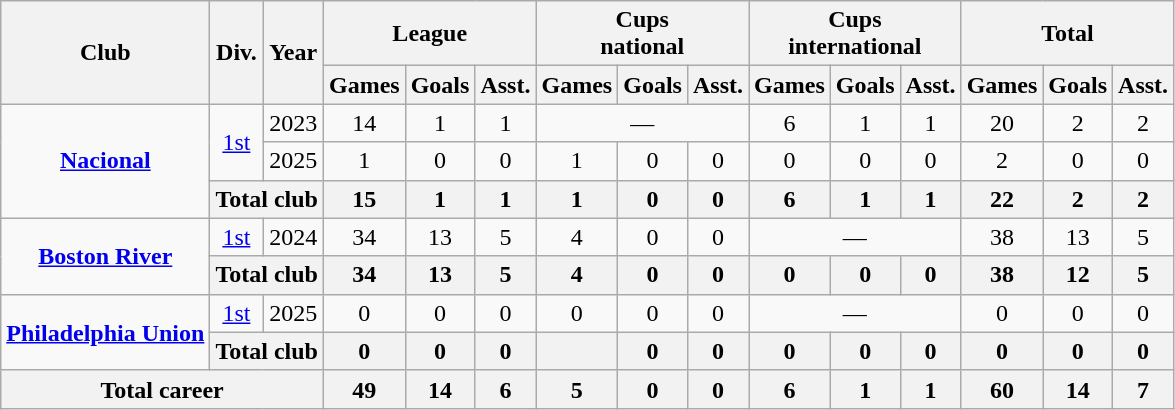<table class="wikitable center" style="text-align: center">
<tr>
<th rowspan=2>Club</th>
<th rowspan=2>Div.</th>
<th rowspan=2>Year</th>
<th colspan=3>League</th>
<th colspan=3>Cups<br>national</th>
<th colspan=3>Cups<br>international</th>
<th colspan=3>Total</th>
</tr>
<tr>
<th>Games</th>
<th>Goals</th>
<th>Asst.</th>
<th>Games</th>
<th>Goals</th>
<th>Asst.</th>
<th>Games</th>
<th>Goals</th>
<th>Asst.</th>
<th>Games</th>
<th>Goals</th>
<th>Asst.</th>
</tr>
<tr>
<td rowspan="3"><strong><a href='#'>Nacional</a></strong><br><small></small></td>
<td rowspan="2"><a href='#'>1st</a></td>
<td>2023</td>
<td>14</td>
<td>1</td>
<td>1</td>
<td colspan=3>—</td>
<td>6</td>
<td>1</td>
<td>1</td>
<td>20</td>
<td>2</td>
<td>2</td>
</tr>
<tr>
<td>2025</td>
<td>1</td>
<td>0</td>
<td>0</td>
<td>1</td>
<td>0</td>
<td>0</td>
<td>0</td>
<td>0</td>
<td>0</td>
<td>2</td>
<td>0</td>
<td>0</td>
</tr>
<tr>
<th colspan=2>Total club</th>
<th>15</th>
<th>1</th>
<th>1</th>
<th>1</th>
<th>0</th>
<th>0</th>
<th>6</th>
<th>1</th>
<th>1</th>
<th>22</th>
<th>2</th>
<th>2</th>
</tr>
<tr>
<td rowspan=2><strong><a href='#'>Boston River</a></strong><br><small></small></td>
<td><a href='#'>1st</a></td>
<td>2024</td>
<td>34</td>
<td>13</td>
<td>5</td>
<td>4</td>
<td>0</td>
<td>0</td>
<td colspan=3>—</td>
<td>38</td>
<td>13</td>
<td>5</td>
</tr>
<tr>
<th colspan=2>Total club</th>
<th>34</th>
<th>13</th>
<th>5</th>
<th>4</th>
<th>0</th>
<th>0</th>
<th>0</th>
<th>0</th>
<th>0</th>
<th>38</th>
<th>12</th>
<th>5</th>
</tr>
<tr>
<td rowspan=2><strong><a href='#'>Philadelphia Union</a></strong><br><small></small></td>
<td><a href='#'>1st</a></td>
<td>2025</td>
<td>0</td>
<td>0</td>
<td>0</td>
<td>0</td>
<td>0</td>
<td>0</td>
<td colspan=3>—</td>
<td>0</td>
<td>0</td>
<td>0</td>
</tr>
<tr>
<th colspan=2>Total club</th>
<th>0</th>
<th>0</th>
<th>0</th>
<th></th>
<th>0</th>
<th>0</th>
<th>0</th>
<th>0</th>
<th>0</th>
<th>0</th>
<th>0</th>
<th>0</th>
</tr>
<tr>
<th colspan=3>Total career</th>
<th>49</th>
<th>14</th>
<th>6</th>
<th>5</th>
<th>0</th>
<th>0</th>
<th>6</th>
<th>1</th>
<th>1</th>
<th>60</th>
<th>14</th>
<th>7</th>
</tr>
</table>
